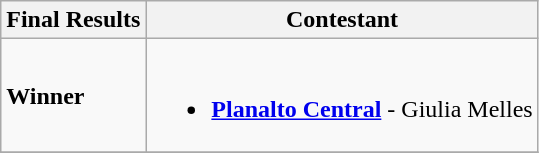<table class="wikitable">
<tr>
<th>Final Results</th>
<th>Contestant</th>
</tr>
<tr>
<td><strong>Winner</strong></td>
<td><br><ul><li><strong> <a href='#'>Planalto Central</a></strong> - Giulia Melles</li></ul></td>
</tr>
<tr>
</tr>
</table>
